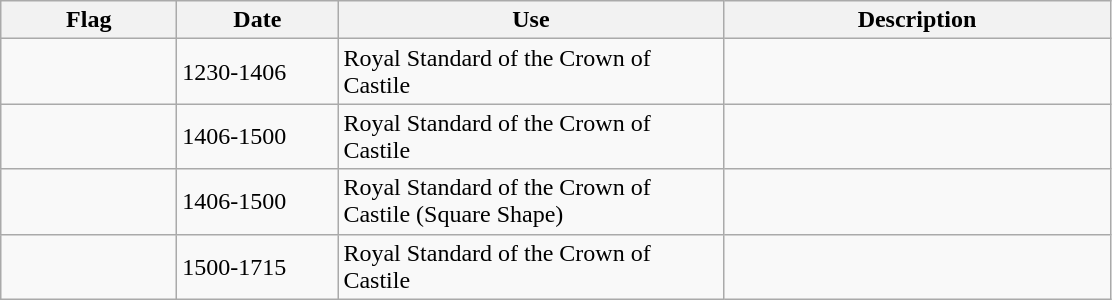<table class="wikitable">
<tr>
<th width="110">Flag</th>
<th width="100">Date</th>
<th width="250">Use</th>
<th width="250">Description</th>
</tr>
<tr>
<td></td>
<td>1230-1406</td>
<td>Royal Standard of the Crown of Castile</td>
<td></td>
</tr>
<tr>
<td></td>
<td>1406-1500</td>
<td>Royal Standard of the Crown of Castile</td>
<td></td>
</tr>
<tr>
<td></td>
<td>1406-1500</td>
<td>Royal Standard of the Crown of Castile (Square Shape)</td>
<td></td>
</tr>
<tr>
<td></td>
<td>1500-1715</td>
<td>Royal Standard of the Crown of Castile</td>
<td></td>
</tr>
</table>
